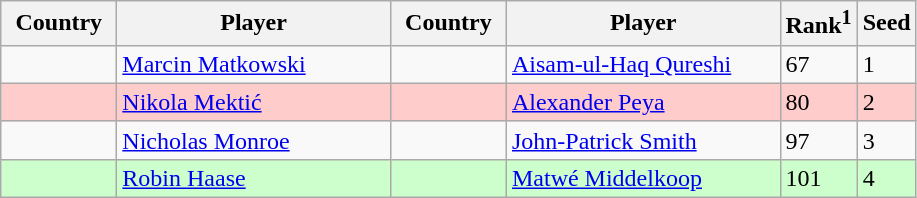<table class="sortable wikitable">
<tr>
<th width="70">Country</th>
<th width="175">Player</th>
<th width="70">Country</th>
<th width="175">Player</th>
<th>Rank<sup>1</sup></th>
<th>Seed</th>
</tr>
<tr>
<td></td>
<td><a href='#'>Marcin Matkowski</a></td>
<td></td>
<td><a href='#'>Aisam-ul-Haq Qureshi</a></td>
<td>67</td>
<td>1</td>
</tr>
<tr style="background:#fcc;">
<td></td>
<td><a href='#'>Nikola Mektić</a></td>
<td></td>
<td><a href='#'>Alexander Peya</a></td>
<td>80</td>
<td>2</td>
</tr>
<tr>
<td></td>
<td><a href='#'>Nicholas Monroe</a></td>
<td></td>
<td><a href='#'>John-Patrick Smith</a></td>
<td>97</td>
<td>3</td>
</tr>
<tr style="background:#cfc;">
<td></td>
<td><a href='#'>Robin Haase</a></td>
<td></td>
<td><a href='#'>Matwé Middelkoop</a></td>
<td>101</td>
<td>4</td>
</tr>
</table>
